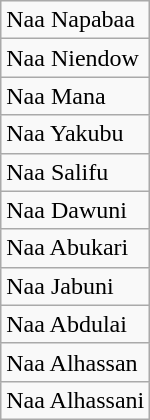<table class="wikitable">
<tr>
<td>Naa Napabaa</td>
</tr>
<tr>
<td>Naa Niendow</td>
</tr>
<tr>
<td>Naa Mana</td>
</tr>
<tr>
<td>Naa Yakubu</td>
</tr>
<tr>
<td>Naa Salifu</td>
</tr>
<tr>
<td>Naa Dawuni</td>
</tr>
<tr>
<td>Naa Abukari</td>
</tr>
<tr>
<td>Naa Jabuni</td>
</tr>
<tr>
<td>Naa Abdulai</td>
</tr>
<tr>
<td>Naa Alhassan</td>
</tr>
<tr>
<td>Naa Alhassani</td>
</tr>
</table>
